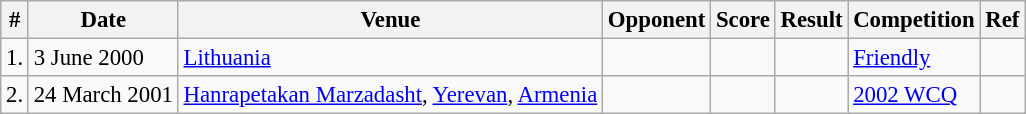<table class="wikitable" style="font-size:95%;">
<tr>
<th>#</th>
<th>Date</th>
<th>Venue</th>
<th>Opponent</th>
<th>Score</th>
<th>Result</th>
<th>Competition</th>
<th>Ref</th>
</tr>
<tr>
<td>1.</td>
<td>3 June 2000</td>
<td><a href='#'>Lithuania</a></td>
<td></td>
<td></td>
<td></td>
<td><a href='#'>Friendly</a></td>
<td></td>
</tr>
<tr>
<td>2.</td>
<td>24 March 2001</td>
<td><a href='#'>Hanrapetakan Marzadasht</a>, <a href='#'>Yerevan</a>, <a href='#'>Armenia</a></td>
<td></td>
<td></td>
<td></td>
<td><a href='#'>2002 WCQ</a></td>
<td></td>
</tr>
</table>
